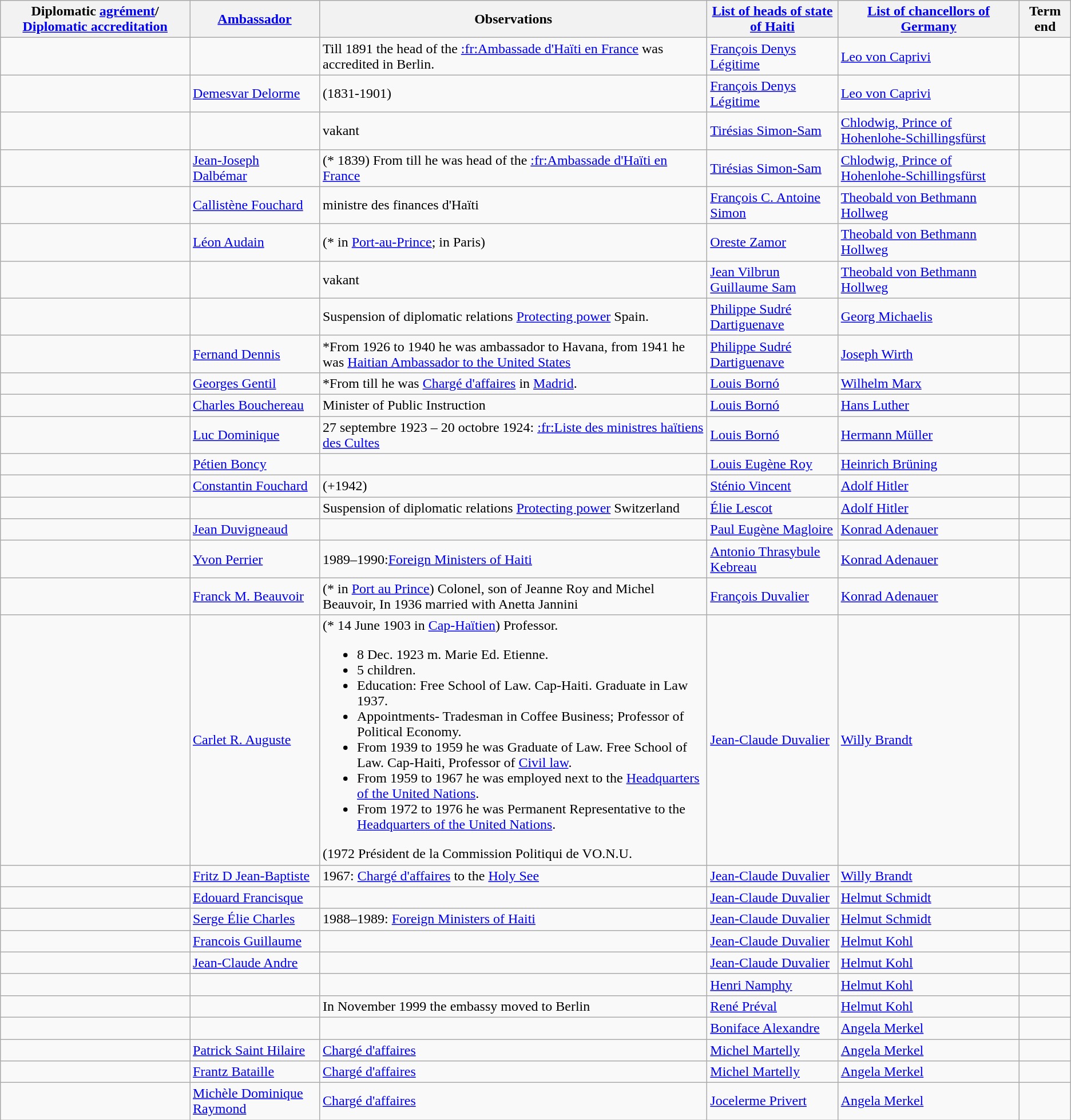<table class="wikitable sortable">
<tr>
<th>Diplomatic <a href='#'>agrément</a>/  <a href='#'>Diplomatic accreditation</a></th>
<th><a href='#'>Ambassador</a></th>
<th>Observations</th>
<th><a href='#'>List of heads of state of Haiti</a></th>
<th><a href='#'>List of chancellors of Germany</a></th>
<th>Term end</th>
</tr>
<tr>
<td></td>
<td></td>
<td>Till 1891 the head of the <a href='#'>:fr:Ambassade d'Haïti en France</a> was accredited in Berlin.</td>
<td><a href='#'>François Denys Légitime</a></td>
<td><a href='#'>Leo von Caprivi</a></td>
<td></td>
</tr>
<tr>
<td></td>
<td><a href='#'>Demesvar Delorme</a></td>
<td>(1831-1901) </td>
<td><a href='#'>François Denys Légitime</a></td>
<td><a href='#'>Leo von Caprivi</a></td>
<td></td>
</tr>
<tr>
<td></td>
<td></td>
<td>vakant</td>
<td><a href='#'>Tirésias Simon-Sam</a></td>
<td><a href='#'>Chlodwig, Prince of Hohenlohe-Schillingsfürst</a></td>
<td></td>
</tr>
<tr>
<td></td>
<td><a href='#'>Jean-Joseph Dalbémar</a></td>
<td>(* 1839) From  till  he was head of the <a href='#'>:fr:Ambassade d'Haïti en France</a></td>
<td><a href='#'>Tirésias Simon-Sam</a></td>
<td><a href='#'>Chlodwig, Prince of Hohenlohe-Schillingsfürst</a></td>
<td></td>
</tr>
<tr>
<td></td>
<td><a href='#'>Callistène Fouchard</a></td>
<td>ministre des finances d'Haïti</td>
<td><a href='#'>François C. Antoine Simon</a></td>
<td><a href='#'>Theobald von Bethmann Hollweg</a></td>
<td></td>
</tr>
<tr>
<td></td>
<td><a href='#'>Léon Audain</a></td>
<td>(*  in <a href='#'>Port-au-Prince</a>;  in Paris)</td>
<td><a href='#'>Oreste Zamor</a></td>
<td><a href='#'>Theobald von Bethmann Hollweg</a></td>
<td></td>
</tr>
<tr>
<td></td>
<td></td>
<td>vakant</td>
<td><a href='#'>Jean Vilbrun Guillaume Sam</a></td>
<td><a href='#'>Theobald von Bethmann Hollweg</a></td>
<td></td>
</tr>
<tr>
<td></td>
<td></td>
<td>Suspension of diplomatic relations <a href='#'>Protecting power</a> Spain.</td>
<td><a href='#'>Philippe Sudré Dartiguenave</a></td>
<td><a href='#'>Georg Michaelis</a></td>
<td></td>
</tr>
<tr>
<td></td>
<td><a href='#'>Fernand Dennis</a></td>
<td>*From 1926 to 1940 he was ambassador to Havana, from 1941 he was <a href='#'>Haitian Ambassador to the United States</a></td>
<td><a href='#'>Philippe Sudré Dartiguenave</a></td>
<td><a href='#'>Joseph Wirth</a></td>
<td></td>
</tr>
<tr>
<td></td>
<td><a href='#'>Georges Gentil</a></td>
<td>*From  till  he was <a href='#'>Chargé d'affaires</a> in <a href='#'>Madrid</a>.</td>
<td><a href='#'>Louis Bornó</a></td>
<td><a href='#'>Wilhelm Marx</a></td>
<td></td>
</tr>
<tr>
<td></td>
<td><a href='#'>Charles Bouchereau</a></td>
<td>Minister of Public Instruction</td>
<td><a href='#'>Louis Bornó</a></td>
<td><a href='#'>Hans Luther</a></td>
<td></td>
</tr>
<tr>
<td></td>
<td><a href='#'>Luc Dominique</a></td>
<td>27 septembre 1923 – 20 octobre 1924: <a href='#'>:fr:Liste des ministres haïtiens des Cultes</a></td>
<td><a href='#'>Louis Bornó</a></td>
<td><a href='#'>Hermann Müller</a></td>
<td></td>
</tr>
<tr>
<td></td>
<td><a href='#'>Pétien Boncy</a></td>
<td></td>
<td><a href='#'>Louis Eugène Roy</a></td>
<td><a href='#'>Heinrich Brüning</a></td>
<td></td>
</tr>
<tr>
<td></td>
<td><a href='#'>Constantin Fouchard</a></td>
<td>(+1942)</td>
<td><a href='#'>Sténio Vincent</a></td>
<td><a href='#'>Adolf Hitler</a></td>
<td></td>
</tr>
<tr>
<td></td>
<td></td>
<td>Suspension of diplomatic relations <a href='#'>Protecting power</a> Switzerland</td>
<td><a href='#'>Élie Lescot</a></td>
<td><a href='#'>Adolf Hitler</a></td>
<td></td>
</tr>
<tr>
<td></td>
<td><a href='#'>Jean Duvigneaud</a></td>
<td></td>
<td><a href='#'>Paul Eugène Magloire</a></td>
<td><a href='#'>Konrad Adenauer</a></td>
<td></td>
</tr>
<tr>
<td></td>
<td><a href='#'>Yvon Perrier</a></td>
<td>1989–1990:<a href='#'>Foreign Ministers of Haiti</a></td>
<td><a href='#'>Antonio Thrasybule Kebreau</a></td>
<td><a href='#'>Konrad Adenauer</a></td>
<td></td>
</tr>
<tr>
<td></td>
<td><a href='#'>Franck M. Beauvoir</a></td>
<td>(* in <a href='#'>Port au Prince</a>) Colonel, son of Jeanne Roy and Michel Beauvoir, In 1936 married with Anetta Jannini</td>
<td><a href='#'>François Duvalier</a></td>
<td><a href='#'>Konrad Adenauer</a></td>
<td></td>
</tr>
<tr>
<td></td>
<td><a href='#'>Carlet R. Auguste</a></td>
<td>(* 14 June 1903 in <a href='#'>Cap-Haïtien</a>) Professor.<br><ul><li>8 Dec. 1923 m. Marie Ed. Etienne.</li><li>5 children.</li><li>Education: Free School of Law. Cap-Haiti. Graduate in Law 1937.</li><li>Appointments- Tradesman in Coffee Business; Professor of Political Economy.</li><li>From 1939 to 1959 he was Graduate of Law. Free School of Law. Cap-Haiti, Professor of <a href='#'>Civil law</a>.</li><li>From 1959 to 1967 he was employed next to the <a href='#'>Headquarters of the United Nations</a>.</li><li>From 1972 to 1976 he was Permanent Representative to the <a href='#'>Headquarters of the United Nations</a>.</li></ul>(1972 Président de la Commission Politiqui de VO.N.U.</td>
<td><a href='#'>Jean-Claude Duvalier</a></td>
<td><a href='#'>Willy Brandt</a></td>
<td></td>
</tr>
<tr>
<td></td>
<td><a href='#'>Fritz D Jean-Baptiste</a></td>
<td>1967: <a href='#'>Chargé d'affaires</a> to the <a href='#'>Holy See</a></td>
<td><a href='#'>Jean-Claude Duvalier</a></td>
<td><a href='#'>Willy Brandt</a></td>
<td></td>
</tr>
<tr>
<td></td>
<td><a href='#'>Edouard Francisque</a></td>
<td></td>
<td><a href='#'>Jean-Claude Duvalier</a></td>
<td><a href='#'>Helmut Schmidt</a></td>
<td></td>
</tr>
<tr>
<td></td>
<td><a href='#'>Serge Élie Charles</a></td>
<td>1988–1989: <a href='#'>Foreign Ministers of Haiti</a></td>
<td><a href='#'>Jean-Claude Duvalier</a></td>
<td><a href='#'>Helmut Schmidt</a></td>
<td></td>
</tr>
<tr>
<td></td>
<td><a href='#'>Francois Guillaume</a></td>
<td></td>
<td><a href='#'>Jean-Claude Duvalier</a></td>
<td><a href='#'>Helmut Kohl</a></td>
<td></td>
</tr>
<tr>
<td></td>
<td><a href='#'>Jean-Claude Andre</a></td>
<td></td>
<td><a href='#'>Jean-Claude Duvalier</a></td>
<td><a href='#'>Helmut Kohl</a></td>
<td></td>
</tr>
<tr>
<td></td>
<td></td>
<td></td>
<td><a href='#'>Henri Namphy</a></td>
<td><a href='#'>Helmut Kohl</a></td>
<td></td>
</tr>
<tr>
<td></td>
<td></td>
<td>In November 1999 the embassy moved to Berlin</td>
<td><a href='#'>René Préval</a></td>
<td><a href='#'>Helmut Kohl</a></td>
<td></td>
</tr>
<tr>
<td></td>
<td></td>
<td></td>
<td><a href='#'>Boniface Alexandre</a></td>
<td><a href='#'>Angela Merkel</a></td>
<td></td>
</tr>
<tr>
<td></td>
<td><a href='#'>Patrick Saint Hilaire</a></td>
<td><a href='#'>Chargé d'affaires</a></td>
<td><a href='#'>Michel Martelly</a></td>
<td><a href='#'>Angela Merkel</a></td>
<td></td>
</tr>
<tr>
<td></td>
<td><a href='#'>Frantz Bataille</a></td>
<td><a href='#'>Chargé d'affaires</a></td>
<td><a href='#'>Michel Martelly</a></td>
<td><a href='#'>Angela Merkel</a></td>
<td></td>
</tr>
<tr>
<td></td>
<td><a href='#'>Michèle Dominique Raymond</a></td>
<td><a href='#'>Chargé d'affaires</a></td>
<td><a href='#'>Jocelerme Privert</a></td>
<td><a href='#'>Angela Merkel</a></td>
<td></td>
</tr>
</table>
